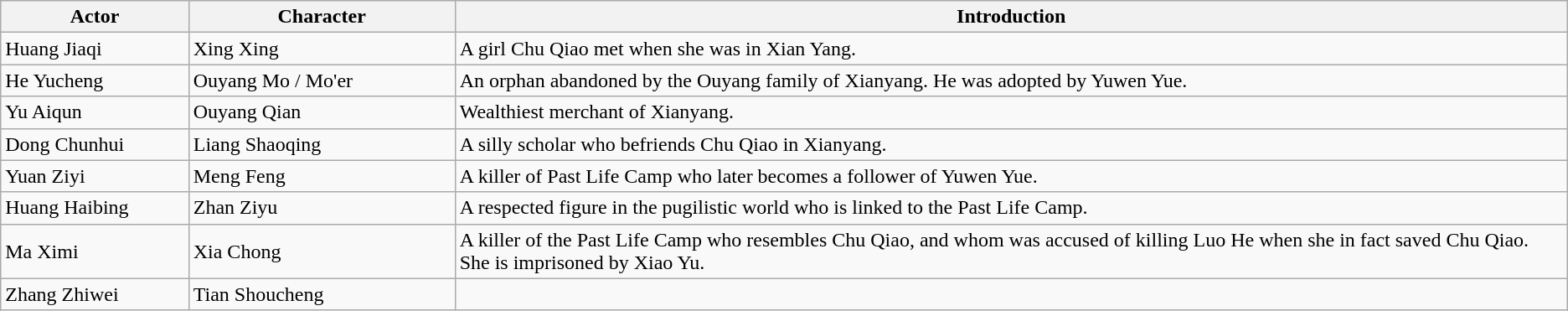<table class="wikitable">
<tr>
<th style="width:12%">Actor</th>
<th style="width:17%">Character</th>
<th>Introduction</th>
</tr>
<tr>
<td>Huang Jiaqi</td>
<td>Xing Xing</td>
<td>A girl Chu Qiao met when she was in Xian Yang.</td>
</tr>
<tr>
<td>He Yucheng</td>
<td>Ouyang Mo / Mo'er</td>
<td>An orphan abandoned by the Ouyang family of Xianyang. He was adopted by Yuwen Yue.</td>
</tr>
<tr>
<td>Yu Aiqun</td>
<td>Ouyang Qian</td>
<td>Wealthiest merchant of Xianyang.</td>
</tr>
<tr>
<td>Dong Chunhui</td>
<td>Liang Shaoqing</td>
<td>A silly scholar who befriends Chu Qiao in Xianyang.</td>
</tr>
<tr>
<td>Yuan Ziyi</td>
<td>Meng Feng</td>
<td>A killer of Past Life Camp who later becomes a follower of Yuwen Yue.</td>
</tr>
<tr>
<td>Huang Haibing</td>
<td>Zhan Ziyu</td>
<td>A respected figure in the pugilistic world who is linked to the Past Life Camp.</td>
</tr>
<tr>
<td>Ma Ximi</td>
<td>Xia Chong</td>
<td>A killer of the Past Life Camp who resembles Chu Qiao, and whom was accused of killing Luo He when she in fact saved Chu Qiao. She is imprisoned by Xiao Yu.</td>
</tr>
<tr>
<td>Zhang Zhiwei</td>
<td>Tian Shoucheng</td>
<td></td>
</tr>
</table>
